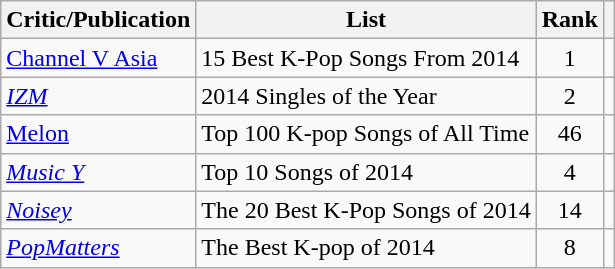<table class="wikitable plainrowheaders sortable">
<tr>
<th>Critic/Publication</th>
<th>List</th>
<th>Rank</th>
<th class="unsortable"></th>
</tr>
<tr>
<td><a href='#'>Channel V Asia</a></td>
<td>15 Best K-Pop Songs From 2014</td>
<td style="text-align:center;">1</td>
<td style="text-align:center;"></td>
</tr>
<tr>
<td><em><a href='#'>IZM</a></em></td>
<td>2014 Singles of the Year</td>
<td style="text-align:center;">2</td>
<td style="text-align:center;"></td>
</tr>
<tr>
<td><a href='#'>Melon</a></td>
<td>Top 100 K-pop Songs of All Time</td>
<td style="text-align:center;">46</td>
<td style="text-align:center;"></td>
</tr>
<tr>
<td><em><a href='#'>Music Y</a></em></td>
<td>Top 10 Songs of 2014</td>
<td style="text-align:center;">4</td>
<td style="text-align:center;"></td>
</tr>
<tr>
<td><em><a href='#'>Noisey</a></em></td>
<td>The 20 Best K-Pop Songs of 2014</td>
<td style="text-align:center;">14</td>
<td style="text-align:center;"></td>
</tr>
<tr>
<td><em><a href='#'>PopMatters</a></em></td>
<td>The Best K-pop of 2014</td>
<td style="text-align:center;">8</td>
<td style="text-align:center;"></td>
</tr>
</table>
